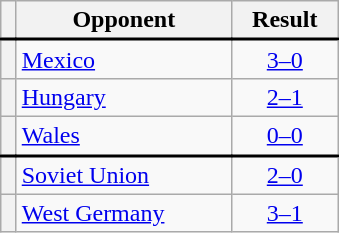<table class="wikitable plainrowheaders" style="text-align:center;margin-left:1em;float:right;clear:right;min-width:226px">
<tr>
<th scope="col"></th>
<th scope="col">Opponent</th>
<th scope="col">Result</th>
</tr>
<tr style="border-top:2px solid black">
<th scope="row" style="text-align:center"></th>
<td align="left"><a href='#'>Mexico</a></td>
<td><a href='#'>3–0</a></td>
</tr>
<tr>
<th scope="row" style="text-align:center"></th>
<td align="left"><a href='#'>Hungary</a></td>
<td><a href='#'>2–1</a></td>
</tr>
<tr>
<th scope="row" style="text-align:center"></th>
<td align="left"><a href='#'>Wales</a></td>
<td><a href='#'>0–0</a></td>
</tr>
<tr style="border-top:2px solid black">
<th scope="row" style="text-align:center"></th>
<td align="left"><a href='#'>Soviet Union</a></td>
<td><a href='#'>2–0</a></td>
</tr>
<tr>
<th scope="row" style="text-align:center"></th>
<td align="left"><a href='#'>West Germany</a></td>
<td><a href='#'>3–1</a></td>
</tr>
</table>
